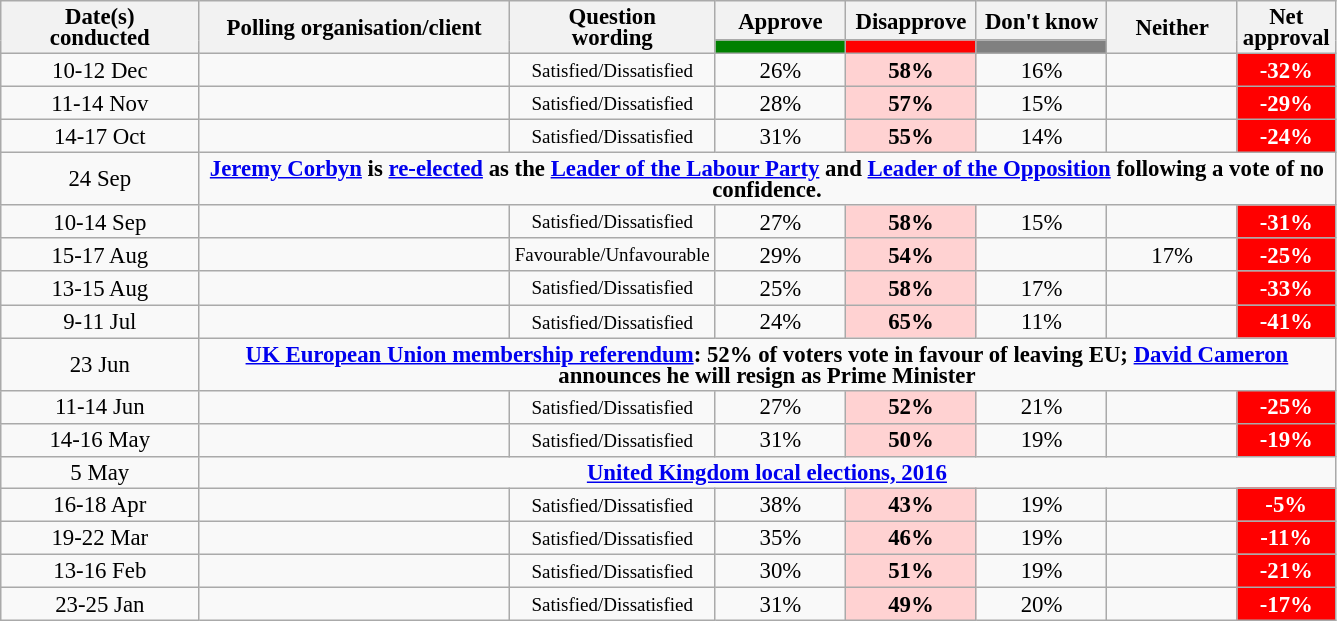<table class="wikitable collapsible sortable" style="text-align:center;font-size:95%;line-height:14px;">
<tr>
<th style="width:125px;" rowspan="2">Date(s)<br>conducted</th>
<th style="width:200px;" rowspan="2">Polling organisation/client</th>
<th style="width:120px;" rowspan="2">Question<br>wording</th>
<th class="unsortable" style="width:80px;">Approve</th>
<th class="unsortable" style="width: 80px;">Disapprove</th>
<th class="unsortable" style="width:80px;">Don't know</th>
<th class="unsortable" style="width:80px;"rowspan="2">Neither</th>
<th class="unsortable" style="width:20px;" rowspan="2">Net approval</th>
</tr>
<tr>
<th class="unsortable" style="background:green;width:60px;"></th>
<th class="unsortable" style="background:red;width:60px;"></th>
<th class="unsortable" style="background:grey;width:60px;"></th>
</tr>
<tr>
<td>10-12 Dec</td>
<td></td>
<td><small>Satisfied/Dissatisfied</small></td>
<td>26%</td>
<td style="background:#FFD2D2"><strong>58%</strong></td>
<td>16%</td>
<td></td>
<td style="background:red;color:white;"><strong>-32%</strong></td>
</tr>
<tr>
<td>11-14 Nov</td>
<td></td>
<td><small>Satisfied/Dissatisfied</small></td>
<td>28%</td>
<td style="background:#FFD2D2"><strong>57%</strong></td>
<td>15%</td>
<td></td>
<td style="background:red;color:white;"><strong>-29%</strong></td>
</tr>
<tr>
<td>14-17 Oct</td>
<td></td>
<td><small>Satisfied/Dissatisfied</small></td>
<td>31%</td>
<td style="background:#FFD2D2"><strong>55%</strong></td>
<td>14%</td>
<td></td>
<td style="background:red;color:white;"><strong>-24%</strong></td>
</tr>
<tr>
<td>24 Sep</td>
<td colspan="7"><strong><a href='#'>Jeremy Corbyn</a> is <a href='#'>re-elected</a> as the <a href='#'>Leader of the Labour Party</a> and <a href='#'>Leader of the Opposition</a> following a vote of no confidence.</strong></td>
</tr>
<tr>
<td>10-14 Sep</td>
<td></td>
<td><small>Satisfied/Dissatisfied</small></td>
<td>27%</td>
<td style="background:#FFD2D2"><strong>58%</strong></td>
<td>15%</td>
<td></td>
<td style="background:red;color:white;"><strong>-31%</strong></td>
</tr>
<tr>
<td>15-17 Aug</td>
<td></td>
<td><small>Favourable/Unfavourable</small></td>
<td>29%</td>
<td style="background:#FFD2D2"><strong>54%</strong></td>
<td></td>
<td>17%</td>
<td style="background:red;color:white;"><strong>-25%</strong></td>
</tr>
<tr>
<td>13-15 Aug</td>
<td></td>
<td><small>Satisfied/Dissatisfied</small></td>
<td>25%</td>
<td style="background:#FFD2D2"><strong>58%</strong></td>
<td>17%</td>
<td></td>
<td style="background:red;color:white;"><strong>-33%</strong></td>
</tr>
<tr>
<td>9-11 Jul</td>
<td></td>
<td><small>Satisfied/Dissatisfied</small></td>
<td>24%</td>
<td style="background:#FFD2D2"><strong>65%</strong></td>
<td>11%</td>
<td></td>
<td style="background:red;color:white;"><strong>-41%</strong></td>
</tr>
<tr>
<td>23 Jun</td>
<td colspan="7"><strong><a href='#'>UK European Union membership referendum</a>:  52% of voters vote in favour of leaving EU; <a href='#'>David Cameron</a> announces he will resign as Prime Minister</strong></td>
</tr>
<tr>
<td>11-14 Jun</td>
<td></td>
<td><small>Satisfied/Dissatisfied</small></td>
<td>27%</td>
<td style="background:#FFD2D2"><strong>52%</strong></td>
<td>21%</td>
<td></td>
<td style="background:red;color:white;"><strong>-25%</strong></td>
</tr>
<tr>
<td>14-16 May</td>
<td></td>
<td><small>Satisfied/Dissatisfied</small></td>
<td>31%</td>
<td style="background:#FFD2D2"><strong>50%</strong></td>
<td>19%</td>
<td></td>
<td style="background:red;color:white;"><strong>-19%</strong></td>
</tr>
<tr>
<td>5 May</td>
<td colspan="7"><strong><a href='#'>United Kingdom local elections, 2016</a></strong></td>
</tr>
<tr>
<td>16-18 Apr</td>
<td></td>
<td><small>Satisfied/Dissatisfied</small></td>
<td>38%</td>
<td style="background:#FFD2D2"><strong>43%</strong></td>
<td>19%</td>
<td></td>
<td style="background:red;color:white;"><strong>-5%</strong></td>
</tr>
<tr>
<td>19-22 Mar</td>
<td></td>
<td><small>Satisfied/Dissatisfied</small></td>
<td>35%</td>
<td style="background:#FFD2D2"><strong>46%</strong></td>
<td>19%</td>
<td></td>
<td style="background:red;color:white;"><strong>-11%</strong></td>
</tr>
<tr>
<td>13-16 Feb</td>
<td></td>
<td><small>Satisfied/Dissatisfied</small></td>
<td>30%</td>
<td style="background:#FFD2D2"><strong>51%</strong></td>
<td>19%</td>
<td></td>
<td style="background:red;color:white;"><strong>-21%</strong></td>
</tr>
<tr>
<td>23-25 Jan</td>
<td></td>
<td><small>Satisfied/Dissatisfied</small></td>
<td>31%</td>
<td style="background:#FFD2D2"><strong>49%</strong></td>
<td>20%</td>
<td></td>
<td style="background:red;color:white;"><strong>-17%</strong></td>
</tr>
</table>
